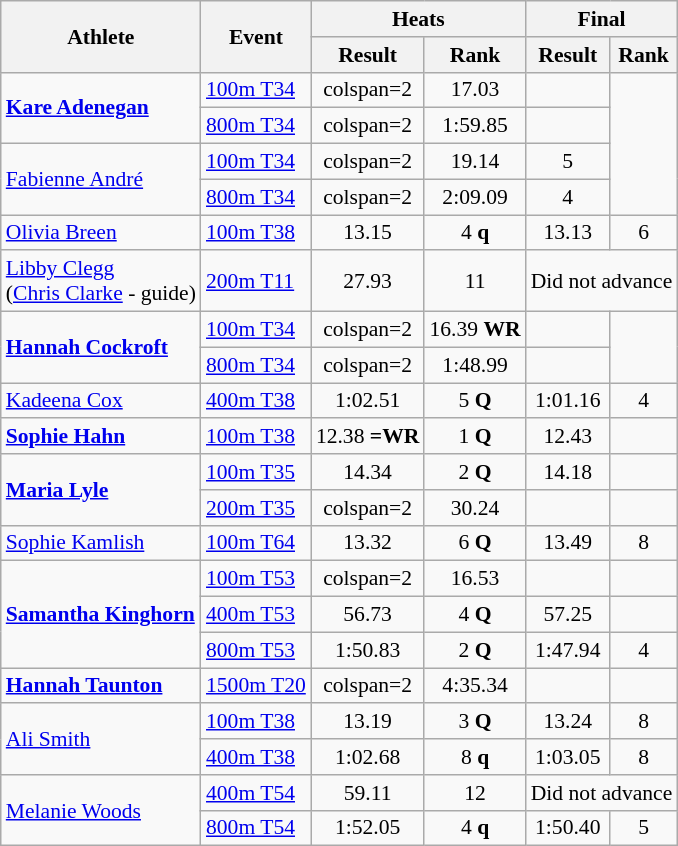<table class=wikitable style="font-size:90%">
<tr>
<th rowspan="2">Athlete</th>
<th rowspan="2">Event</th>
<th colspan="2">Heats</th>
<th colspan="2">Final</th>
</tr>
<tr>
<th>Result</th>
<th>Rank</th>
<th>Result</th>
<th>Rank</th>
</tr>
<tr align=center>
<td rowspan=2 align=left><strong><a href='#'>Kare Adenegan</a></strong></td>
<td align=left><a href='#'>100m T34</a></td>
<td>colspan=2 </td>
<td>17.03</td>
<td></td>
</tr>
<tr align=center>
<td align=left><a href='#'>800m T34</a></td>
<td>colspan=2 </td>
<td>1:59.85</td>
<td></td>
</tr>
<tr align=center>
<td align=left rowspan=2><a href='#'>Fabienne André</a></td>
<td align=left><a href='#'>100m T34</a></td>
<td>colspan=2 </td>
<td>19.14</td>
<td>5</td>
</tr>
<tr align=center>
<td align=left><a href='#'>800m T34</a></td>
<td>colspan=2 </td>
<td>2:09.09</td>
<td>4</td>
</tr>
<tr align=center>
<td align=left><a href='#'>Olivia Breen</a></td>
<td align=left><a href='#'>100m T38</a></td>
<td>13.15</td>
<td>4 <strong>q</strong></td>
<td>13.13</td>
<td>6</td>
</tr>
<tr align=center>
<td align=left><a href='#'>Libby Clegg</a><br>(<a href='#'>Chris Clarke</a> - guide)</td>
<td align=left><a href='#'>200m T11</a></td>
<td>27.93</td>
<td>11</td>
<td colspan=2>Did not advance</td>
</tr>
<tr align=center>
<td align=left rowspan=2><strong><a href='#'>Hannah Cockroft</a></strong></td>
<td align=left><a href='#'>100m T34</a></td>
<td>colspan=2 </td>
<td>16.39 <strong>WR</strong></td>
<td></td>
</tr>
<tr align=center>
<td align=left><a href='#'>800m T34</a></td>
<td>colspan=2 </td>
<td>1:48.99</td>
<td></td>
</tr>
<tr align=center>
<td align=left><a href='#'>Kadeena Cox</a></td>
<td align=left><a href='#'>400m T38</a></td>
<td>1:02.51</td>
<td>5 <strong>Q</strong></td>
<td>1:01.16</td>
<td>4</td>
</tr>
<tr align=center>
<td align=left><strong><a href='#'>Sophie Hahn</a></strong></td>
<td align=left><a href='#'>100m T38</a></td>
<td>12.38 <strong>=WR</strong></td>
<td>1 <strong>Q</strong></td>
<td>12.43</td>
<td></td>
</tr>
<tr align=center>
<td align=left rowspan=2><strong><a href='#'>Maria Lyle</a></strong></td>
<td align=left><a href='#'>100m T35</a></td>
<td>14.34</td>
<td>2 <strong>Q</strong></td>
<td>14.18</td>
<td></td>
</tr>
<tr align=center>
<td align=left><a href='#'>200m T35</a></td>
<td>colspan=2 </td>
<td>30.24</td>
<td></td>
</tr>
<tr align=center>
<td align=left><a href='#'>Sophie Kamlish</a></td>
<td align=left><a href='#'>100m T64</a></td>
<td>13.32</td>
<td>6 <strong>Q</strong></td>
<td>13.49</td>
<td>8</td>
</tr>
<tr align=center>
<td align=left rowspan=3><strong><a href='#'>Samantha Kinghorn</a></strong></td>
<td align=left><a href='#'>100m T53</a></td>
<td>colspan=2 </td>
<td>16.53</td>
<td></td>
</tr>
<tr align=center>
<td align=left><a href='#'>400m T53</a></td>
<td>56.73</td>
<td>4 <strong>Q</strong></td>
<td>57.25</td>
<td></td>
</tr>
<tr align=center>
<td align=left><a href='#'>800m T53</a></td>
<td>1:50.83</td>
<td>2 <strong>Q</strong></td>
<td>1:47.94</td>
<td>4</td>
</tr>
<tr align=center>
<td align=left><strong><a href='#'>Hannah Taunton</a></strong></td>
<td align=left><a href='#'>1500m T20</a></td>
<td>colspan=2 </td>
<td>4:35.34</td>
<td></td>
</tr>
<tr align=center>
<td align=left rowspan=2><a href='#'>Ali Smith</a></td>
<td align=left><a href='#'>100m T38</a></td>
<td>13.19</td>
<td>3 <strong>Q</strong></td>
<td>13.24</td>
<td>8</td>
</tr>
<tr align=center>
<td align=left><a href='#'>400m T38</a></td>
<td>1:02.68</td>
<td>8 <strong>q</strong></td>
<td>1:03.05</td>
<td>8</td>
</tr>
<tr align=center>
<td align=left rowspan=2><a href='#'>Melanie Woods</a></td>
<td align=left><a href='#'>400m T54</a></td>
<td>59.11</td>
<td>12</td>
<td colspan=2>Did not advance</td>
</tr>
<tr align=center>
<td align=left><a href='#'>800m T54</a></td>
<td>1:52.05</td>
<td>4 <strong>q</strong></td>
<td>1:50.40</td>
<td>5</td>
</tr>
</table>
